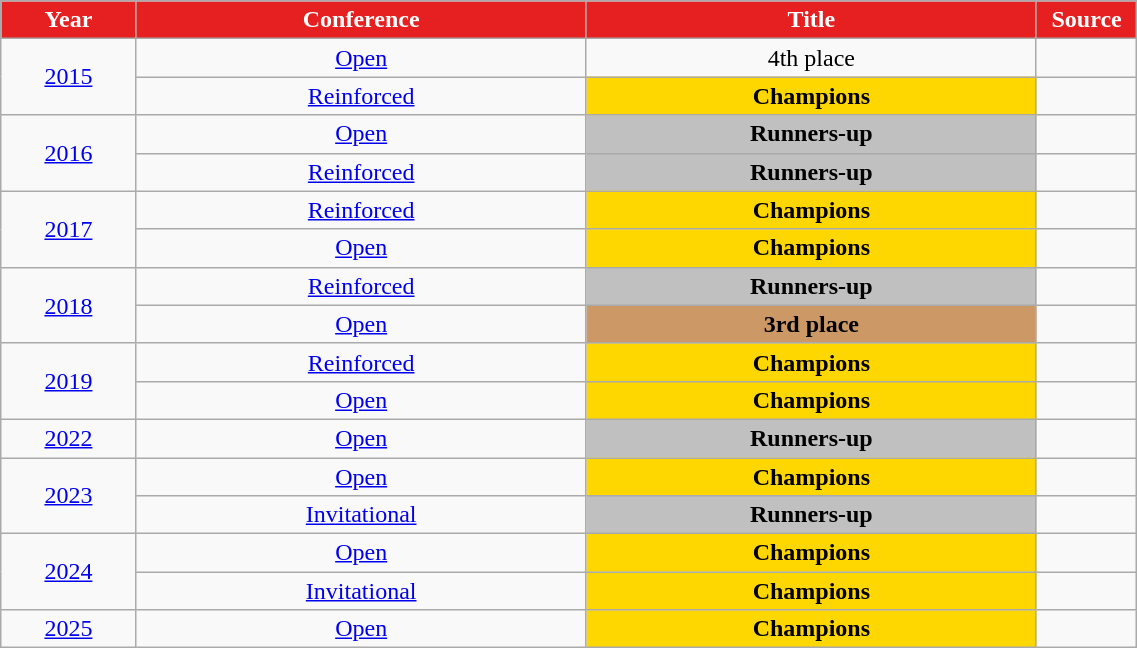<table class="wikitable" style="width:60%;">
<tr>
<th width=70px style="background: #E62020; color: white; text-align: center"><strong>Year</strong></th>
<th width=250px style="background: #E62020; color: White"><strong>Conference</strong></th>
<th width=250px style="background: #E62020; color: White"><strong>Title</strong></th>
<th width=50px style="background: #E62020; color: White"><strong>Source</strong></th>
</tr>
<tr align=center>
<td rowspan=2><a href='#'>2015</a></td>
<td><a href='#'>Open</a></td>
<td>4th place</td>
<td></td>
</tr>
<tr align=center>
<td><a href='#'>Reinforced</a></td>
<td style="background:gold"><strong>Champions</strong></td>
<td></td>
</tr>
<tr align=center>
<td rowspan=2><a href='#'>2016</a></td>
<td><a href='#'>Open</a></td>
<td style="background:silver"><strong>Runners-up</strong></td>
<td></td>
</tr>
<tr align=center>
<td><a href='#'>Reinforced</a></td>
<td style="background:silver"><strong>Runners-up</strong></td>
<td></td>
</tr>
<tr align=center>
<td rowspan=2><a href='#'>2017</a></td>
<td><a href='#'>Reinforced</a> </td>
<td style="background:gold"><strong>Champions</strong></td>
<td></td>
</tr>
<tr align=center>
<td><a href='#'>Open</a> </td>
<td style="background:gold"><strong>Champions</strong></td>
<td></td>
</tr>
<tr align=center>
<td rowspan=2><a href='#'>2018</a></td>
<td><a href='#'>Reinforced</a> </td>
<td style="background:silver"><strong>Runners-up</strong></td>
<td></td>
</tr>
<tr align=center>
<td><a href='#'>Open</a></td>
<td style="background:#CC9966;"><strong>3rd place</strong></td>
<td></td>
</tr>
<tr align=center>
<td rowspan=2><a href='#'>2019</a></td>
<td><a href='#'>Reinforced</a></td>
<td style="background:gold"><strong>Champions</strong></td>
<td></td>
</tr>
<tr align=center>
<td><a href='#'>Open</a></td>
<td style="background:gold"><strong>Champions</strong></td>
<td></td>
</tr>
<tr align=center>
<td rowspan=1><a href='#'>2022</a></td>
<td><a href='#'>Open</a></td>
<td style="background:silver;"><strong>Runners-up</strong></td>
<td></td>
</tr>
<tr align=center>
<td rowspan=2><a href='#'>2023</a></td>
<td><a href='#'>Open</a></td>
<td style="background:gold"><strong>Champions</strong></td>
<td></td>
</tr>
<tr align=center>
<td><a href='#'>Invitational</a></td>
<td style="background:silver"><strong>Runners-up</strong></td>
<td></td>
</tr>
<tr align=center>
<td rowspan=2><a href='#'>2024</a></td>
<td><a href='#'>Open</a></td>
<td style="background:gold"><strong>Champions</strong></td>
<td></td>
</tr>
<tr align=center>
<td><a href='#'>Invitational</a></td>
<td style="background:gold"><strong>Champions</strong></td>
<td></td>
</tr>
<tr align=center>
<td rowspan=2><a href='#'>2025</a></td>
<td><a href='#'>Open</a></td>
<td style="background:gold"><strong>Champions</strong></td>
<td></td>
</tr>
</table>
